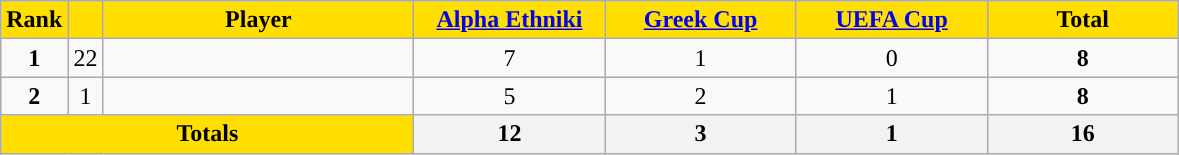<table class="wikitable sortable" style="text-align:center">
<tr>
<th style="background:#FFDE00">Rank</th>
<th style="background:#FFDE00"></th>
<th width=200 style="background:#FFDE00">Player</th>
<th width=120 style="background:#FFDE00"><a href='#'>Alpha Ethniki</a></th>
<th width=120 style="background:#FFDE00"><a href='#'>Greek Cup</a></th>
<th width=120 style="background:#FFDE00"><a href='#'>UEFA Cup</a></th>
<th width=120 style="background:#FFDE00">Total</th>
</tr>
<tr>
<td><strong>1</strong></td>
<td>22</td>
<td align=left></td>
<td>7</td>
<td>1</td>
<td>0</td>
<td><strong>8</strong></td>
</tr>
<tr>
<td><strong>2</strong></td>
<td>1</td>
<td align=left></td>
<td>5</td>
<td>2</td>
<td>1</td>
<td><strong>8</strong></td>
</tr>
<tr class="sortbottom">
<th colspan=3 style="background:#FFDE00"><strong>Totals</strong></th>
<th><strong>12</strong></th>
<th><strong> 3</strong></th>
<th><strong> 1</strong></th>
<th><strong>16</strong></th>
</tr>
</table>
